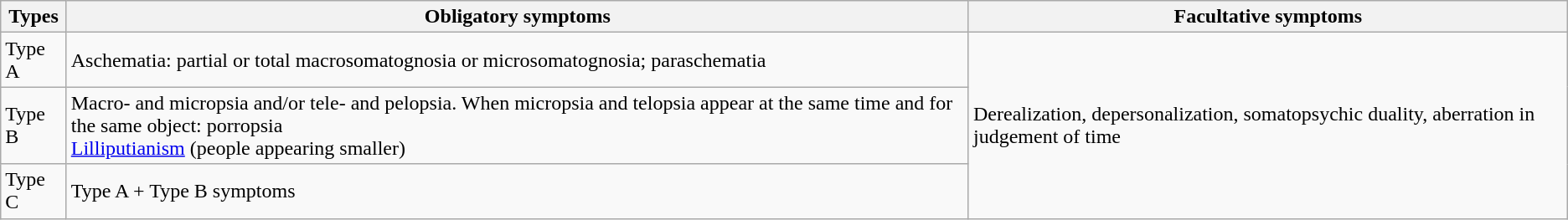<table class="wikitable">
<tr>
<th>Types</th>
<th>Obligatory symptoms</th>
<th>Facultative symptoms</th>
</tr>
<tr>
<td>Type A</td>
<td>Aschematia: partial or total macrosomatognosia or microsomatognosia; paraschematia</td>
<td rowspan="3">Derealization, depersonalization, somatopsychic duality, aberration in judgement of time</td>
</tr>
<tr>
<td>Type B</td>
<td>Macro- and micropsia and/or tele- and pelopsia. When micropsia and telopsia appear at the same time and for the same object: porropsia<br><a href='#'>Lilliputianism</a> (people appearing smaller)</td>
</tr>
<tr>
<td>Type C</td>
<td>Type A + Type B symptoms</td>
</tr>
</table>
